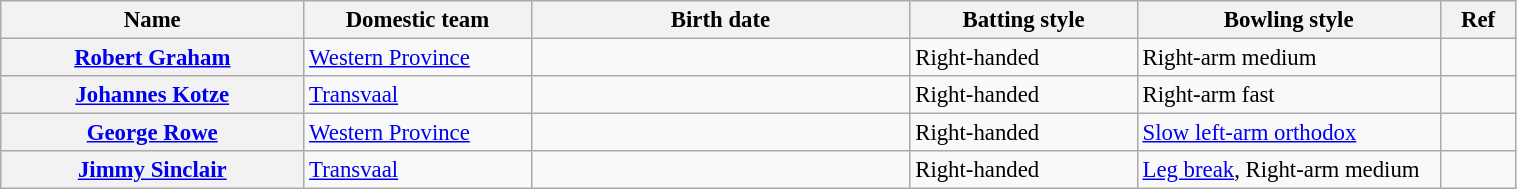<table class="wikitable plainrowheaders" style="font-size:95%; width:80%;">
<tr>
<th scope="col" width="20%">Name</th>
<th scope="col" width="15%">Domestic team</th>
<th scope="col" width="25%">Birth date</th>
<th scope="col" width="15%">Batting style</th>
<th scope="col" width="20%">Bowling style</th>
<th scope="col" width="5%">Ref</th>
</tr>
<tr>
<th scope="row"><a href='#'>Robert Graham</a></th>
<td><a href='#'>Western Province</a></td>
<td></td>
<td>Right-handed</td>
<td>Right-arm medium</td>
<td></td>
</tr>
<tr>
<th scope="row"><a href='#'>Johannes Kotze</a></th>
<td><a href='#'>Transvaal</a></td>
<td></td>
<td>Right-handed</td>
<td>Right-arm fast</td>
<td></td>
</tr>
<tr>
<th scope="row"><a href='#'>George Rowe</a></th>
<td><a href='#'>Western Province</a></td>
<td></td>
<td>Right-handed</td>
<td><a href='#'>Slow left-arm orthodox</a></td>
<td></td>
</tr>
<tr>
<th scope="row"><a href='#'>Jimmy Sinclair</a></th>
<td><a href='#'>Transvaal</a></td>
<td></td>
<td>Right-handed</td>
<td><a href='#'>Leg break</a>, Right-arm medium</td>
<td></td>
</tr>
</table>
